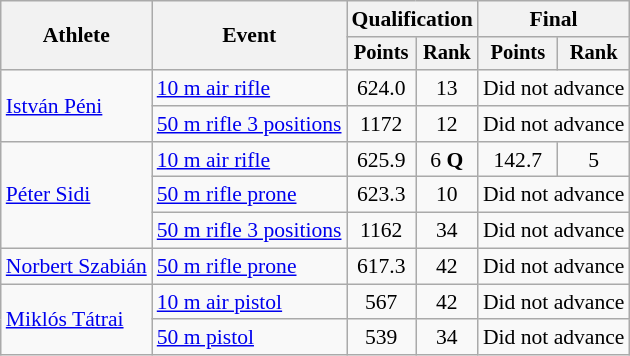<table class="wikitable" style="font-size:90%">
<tr>
<th rowspan="2">Athlete</th>
<th rowspan="2">Event</th>
<th colspan=2>Qualification</th>
<th colspan=2>Final</th>
</tr>
<tr style="font-size:95%">
<th>Points</th>
<th>Rank</th>
<th>Points</th>
<th>Rank</th>
</tr>
<tr align=center>
<td align=left rowspan=2><a href='#'>István Péni</a></td>
<td align=left><a href='#'>10 m air rifle</a></td>
<td>624.0</td>
<td>13</td>
<td colspan=2>Did not advance</td>
</tr>
<tr align=center>
<td align=left><a href='#'>50 m rifle 3 positions</a></td>
<td>1172</td>
<td>12</td>
<td colspan=2>Did not advance</td>
</tr>
<tr align=center>
<td align=left rowspan=3><a href='#'>Péter Sidi</a></td>
<td align=left><a href='#'>10 m air rifle</a></td>
<td>625.9</td>
<td>6 <strong>Q</strong></td>
<td>142.7</td>
<td>5</td>
</tr>
<tr align=center>
<td align=left><a href='#'>50 m rifle prone</a></td>
<td>623.3</td>
<td>10</td>
<td colspan=2>Did not advance</td>
</tr>
<tr align=center>
<td align=left><a href='#'>50 m rifle 3 positions</a></td>
<td>1162</td>
<td>34</td>
<td colspan=2>Did not advance</td>
</tr>
<tr align=center>
<td align=left><a href='#'>Norbert Szabián</a></td>
<td align=left><a href='#'>50 m rifle prone</a></td>
<td>617.3</td>
<td>42</td>
<td colspan=2>Did not advance</td>
</tr>
<tr align=center>
<td align=left rowspan=2><a href='#'>Miklós Tátrai</a></td>
<td align=left><a href='#'>10 m air pistol</a></td>
<td>567</td>
<td>42</td>
<td colspan=2>Did not advance</td>
</tr>
<tr align=center>
<td align=left><a href='#'>50 m pistol</a></td>
<td>539</td>
<td>34</td>
<td colspan=2>Did not advance</td>
</tr>
</table>
